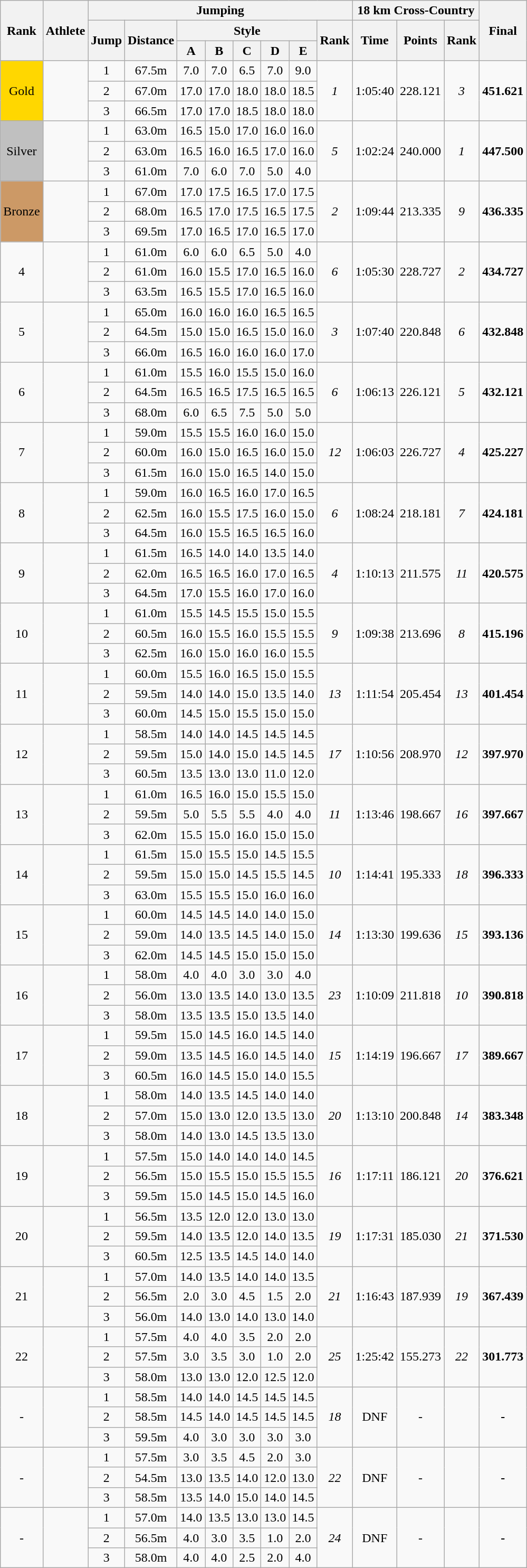<table class="wikitable" style="text-align:center">
<tr>
<th rowspan='3'>Rank</th>
<th rowspan='3'>Athlete</th>
<th colspan='8'>Jumping</th>
<th colspan='3'>18 km Cross-Country</th>
<th rowspan='3'>Final</th>
</tr>
<tr>
<th rowspan='2'>Jump</th>
<th rowspan='2'>Distance</th>
<th colspan='5'>Style</th>
<th rowspan='2'>Rank</th>
<th rowspan='2'>Time</th>
<th rowspan='2'>Points</th>
<th rowspan='2'>Rank</th>
</tr>
<tr>
<th>A</th>
<th>B</th>
<th>C</th>
<th>D</th>
<th>E</th>
</tr>
<tr>
<td bgcolor='gold' rowspan='3'>Gold</td>
<td rowspan='3' align=left></td>
<td>1</td>
<td>67.5m</td>
<td>7.0</td>
<td>7.0</td>
<td>6.5</td>
<td>7.0</td>
<td>9.0</td>
<td rowspan='3'><em>1</em></td>
<td rowspan='3'>1:05:40</td>
<td rowspan='3'>228.121</td>
<td rowspan='3'><em>3</em></td>
<td rowspan='3' style='font-weight:bold'>451.621</td>
</tr>
<tr>
<td>2</td>
<td>67.0m</td>
<td>17.0</td>
<td>17.0</td>
<td>18.0</td>
<td>18.0</td>
<td>18.5</td>
</tr>
<tr>
<td>3</td>
<td>66.5m</td>
<td>17.0</td>
<td>17.0</td>
<td>18.5</td>
<td>18.0</td>
<td>18.0</td>
</tr>
<tr>
<td bgcolor='silver' rowspan='3'>Silver</td>
<td rowspan='3' align=left></td>
<td>1</td>
<td>63.0m</td>
<td>16.5</td>
<td>15.0</td>
<td>17.0</td>
<td>16.0</td>
<td>16.0</td>
<td rowspan='3'><em>5</em></td>
<td rowspan='3'>1:02:24</td>
<td rowspan='3'>240.000</td>
<td rowspan='3'><em>1</em></td>
<td rowspan='3' style='font-weight:bold'>447.500</td>
</tr>
<tr>
<td>2</td>
<td>63.0m</td>
<td>16.5</td>
<td>16.0</td>
<td>16.5</td>
<td>17.0</td>
<td>16.0</td>
</tr>
<tr>
<td>3</td>
<td>61.0m</td>
<td>7.0</td>
<td>6.0</td>
<td>7.0</td>
<td>5.0</td>
<td>4.0</td>
</tr>
<tr>
<td bgcolor='#CC9966' rowspan='3'>Bronze</td>
<td rowspan='3' align=left></td>
<td>1</td>
<td>67.0m</td>
<td>17.0</td>
<td>17.5</td>
<td>16.5</td>
<td>17.0</td>
<td>17.5</td>
<td rowspan='3'><em>2</em></td>
<td rowspan='3'>1:09:44</td>
<td rowspan='3'>213.335</td>
<td rowspan='3'><em>9</em></td>
<td rowspan='3' style='font-weight:bold'>436.335</td>
</tr>
<tr>
<td>2</td>
<td>68.0m</td>
<td>16.5</td>
<td>17.0</td>
<td>17.5</td>
<td>16.5</td>
<td>17.5</td>
</tr>
<tr>
<td>3</td>
<td>69.5m</td>
<td>17.0</td>
<td>16.5</td>
<td>17.0</td>
<td>16.5</td>
<td>17.0</td>
</tr>
<tr>
<td rowspan='3'>4</td>
<td rowspan='3' align=left></td>
<td>1</td>
<td>61.0m</td>
<td>6.0</td>
<td>6.0</td>
<td>6.5</td>
<td>5.0</td>
<td>4.0</td>
<td rowspan='3'><em>6</em></td>
<td rowspan='3'>1:05:30</td>
<td rowspan='3'>228.727</td>
<td rowspan='3'><em>2</em></td>
<td rowspan='3' style='font-weight:bold'>434.727</td>
</tr>
<tr>
<td>2</td>
<td>61.0m</td>
<td>16.0</td>
<td>15.5</td>
<td>17.0</td>
<td>16.5</td>
<td>16.0</td>
</tr>
<tr>
<td>3</td>
<td>63.5m</td>
<td>16.5</td>
<td>15.5</td>
<td>17.0</td>
<td>16.5</td>
<td>16.0</td>
</tr>
<tr>
<td rowspan='3'>5</td>
<td rowspan='3' align=left></td>
<td>1</td>
<td>65.0m</td>
<td>16.0</td>
<td>16.0</td>
<td>16.0</td>
<td>16.5</td>
<td>16.5</td>
<td rowspan='3'><em>3</em></td>
<td rowspan='3'>1:07:40</td>
<td rowspan='3'>220.848</td>
<td rowspan='3'><em>6</em></td>
<td rowspan='3' style='font-weight:bold'>432.848</td>
</tr>
<tr>
<td>2</td>
<td>64.5m</td>
<td>15.0</td>
<td>15.0</td>
<td>16.5</td>
<td>15.0</td>
<td>16.0</td>
</tr>
<tr>
<td>3</td>
<td>66.0m</td>
<td>16.5</td>
<td>16.0</td>
<td>16.0</td>
<td>16.0</td>
<td>17.0</td>
</tr>
<tr>
<td rowspan='3'>6</td>
<td rowspan='3' align=left></td>
<td>1</td>
<td>61.0m</td>
<td>15.5</td>
<td>16.0</td>
<td>15.5</td>
<td>15.0</td>
<td>16.0</td>
<td rowspan='3'><em>6</em></td>
<td rowspan='3'>1:06:13</td>
<td rowspan='3'>226.121</td>
<td rowspan='3'><em>5</em></td>
<td rowspan='3' style='font-weight:bold'>432.121</td>
</tr>
<tr>
<td>2</td>
<td>64.5m</td>
<td>16.5</td>
<td>16.5</td>
<td>17.5</td>
<td>16.5</td>
<td>16.5</td>
</tr>
<tr>
<td>3</td>
<td>68.0m</td>
<td>6.0</td>
<td>6.5</td>
<td>7.5</td>
<td>5.0</td>
<td>5.0</td>
</tr>
<tr>
<td rowspan='3'>7</td>
<td rowspan='3' align=left></td>
<td>1</td>
<td>59.0m</td>
<td>15.5</td>
<td>15.5</td>
<td>16.0</td>
<td>16.0</td>
<td>15.0</td>
<td rowspan='3'><em>12</em></td>
<td rowspan='3'>1:06:03</td>
<td rowspan='3'>226.727</td>
<td rowspan='3'><em>4</em></td>
<td rowspan='3' style='font-weight:bold'>425.227</td>
</tr>
<tr>
<td>2</td>
<td>60.0m</td>
<td>16.0</td>
<td>15.0</td>
<td>16.5</td>
<td>16.0</td>
<td>15.0</td>
</tr>
<tr>
<td>3</td>
<td>61.5m</td>
<td>16.0</td>
<td>15.0</td>
<td>16.5</td>
<td>14.0</td>
<td>15.0</td>
</tr>
<tr>
<td rowspan='3'>8</td>
<td rowspan='3' align=left></td>
<td>1</td>
<td>59.0m</td>
<td>16.0</td>
<td>16.5</td>
<td>16.0</td>
<td>17.0</td>
<td>16.5</td>
<td rowspan='3'><em>6</em></td>
<td rowspan='3'>1:08:24</td>
<td rowspan='3'>218.181</td>
<td rowspan='3'><em>7</em></td>
<td rowspan='3' style='font-weight:bold'>424.181</td>
</tr>
<tr>
<td>2</td>
<td>62.5m</td>
<td>16.0</td>
<td>15.5</td>
<td>17.5</td>
<td>16.0</td>
<td>15.0</td>
</tr>
<tr>
<td>3</td>
<td>64.5m</td>
<td>16.0</td>
<td>15.5</td>
<td>16.5</td>
<td>16.5</td>
<td>16.0</td>
</tr>
<tr>
<td rowspan='3'>9</td>
<td rowspan='3' align=left></td>
<td>1</td>
<td>61.5m</td>
<td>16.5</td>
<td>14.0</td>
<td>14.0</td>
<td>13.5</td>
<td>14.0</td>
<td rowspan='3'><em>4</em></td>
<td rowspan='3'>1:10:13</td>
<td rowspan='3'>211.575</td>
<td rowspan='3'><em>11</em></td>
<td rowspan='3' style='font-weight:bold'>420.575</td>
</tr>
<tr>
<td>2</td>
<td>62.0m</td>
<td>16.5</td>
<td>16.5</td>
<td>16.0</td>
<td>17.0</td>
<td>16.5</td>
</tr>
<tr>
<td>3</td>
<td>64.5m</td>
<td>17.0</td>
<td>15.5</td>
<td>16.0</td>
<td>17.0</td>
<td>16.0</td>
</tr>
<tr>
<td rowspan='3'>10</td>
<td rowspan='3' align=left></td>
<td>1</td>
<td>61.0m</td>
<td>15.5</td>
<td>14.5</td>
<td>15.5</td>
<td>15.0</td>
<td>15.5</td>
<td rowspan='3'><em>9</em></td>
<td rowspan='3'>1:09:38</td>
<td rowspan='3'>213.696</td>
<td rowspan='3'><em>8</em></td>
<td rowspan='3' style='font-weight:bold'>415.196</td>
</tr>
<tr>
<td>2</td>
<td>60.5m</td>
<td>16.0</td>
<td>15.5</td>
<td>16.0</td>
<td>15.5</td>
<td>15.5</td>
</tr>
<tr>
<td>3</td>
<td>62.5m</td>
<td>16.0</td>
<td>15.0</td>
<td>16.0</td>
<td>16.0</td>
<td>15.5</td>
</tr>
<tr>
<td rowspan='3'>11</td>
<td rowspan='3' align=left></td>
<td>1</td>
<td>60.0m</td>
<td>15.5</td>
<td>16.0</td>
<td>16.5</td>
<td>15.0</td>
<td>15.5</td>
<td rowspan='3'><em>13</em></td>
<td rowspan='3'>1:11:54</td>
<td rowspan='3'>205.454</td>
<td rowspan='3'><em>13</em></td>
<td rowspan='3' style='font-weight:bold'>401.454</td>
</tr>
<tr>
<td>2</td>
<td>59.5m</td>
<td>14.0</td>
<td>14.0</td>
<td>15.0</td>
<td>13.5</td>
<td>14.0</td>
</tr>
<tr>
<td>3</td>
<td>60.0m</td>
<td>14.5</td>
<td>15.0</td>
<td>15.5</td>
<td>15.0</td>
<td>15.0</td>
</tr>
<tr>
<td rowspan='3'>12</td>
<td rowspan='3' align=left></td>
<td>1</td>
<td>58.5m</td>
<td>14.0</td>
<td>14.0</td>
<td>14.5</td>
<td>14.5</td>
<td>14.5</td>
<td rowspan='3'><em>17</em></td>
<td rowspan='3'>1:10:56</td>
<td rowspan='3'>208.970</td>
<td rowspan='3'><em>12</em></td>
<td rowspan='3' style='font-weight:bold'>397.970</td>
</tr>
<tr>
<td>2</td>
<td>59.5m</td>
<td>15.0</td>
<td>14.0</td>
<td>15.0</td>
<td>14.5</td>
<td>14.5</td>
</tr>
<tr>
<td>3</td>
<td>60.5m</td>
<td>13.5</td>
<td>13.0</td>
<td>13.0</td>
<td>11.0</td>
<td>12.0</td>
</tr>
<tr>
<td rowspan='3'>13</td>
<td rowspan='3' align=left></td>
<td>1</td>
<td>61.0m</td>
<td>16.5</td>
<td>16.0</td>
<td>15.0</td>
<td>15.5</td>
<td>15.0</td>
<td rowspan='3'><em>11</em></td>
<td rowspan='3'>1:13:46</td>
<td rowspan='3'>198.667</td>
<td rowspan='3'><em>16</em></td>
<td rowspan='3' style='font-weight:bold'>397.667</td>
</tr>
<tr>
<td>2</td>
<td>59.5m</td>
<td>5.0</td>
<td>5.5</td>
<td>5.5</td>
<td>4.0</td>
<td>4.0</td>
</tr>
<tr>
<td>3</td>
<td>62.0m</td>
<td>15.5</td>
<td>15.0</td>
<td>16.0</td>
<td>15.0</td>
<td>15.0</td>
</tr>
<tr>
<td rowspan='3'>14</td>
<td rowspan='3' align=left></td>
<td>1</td>
<td>61.5m</td>
<td>15.0</td>
<td>15.5</td>
<td>15.0</td>
<td>14.5</td>
<td>15.5</td>
<td rowspan='3'><em>10</em></td>
<td rowspan='3'>1:14:41</td>
<td rowspan='3'>195.333</td>
<td rowspan='3'><em>18</em></td>
<td rowspan='3' style='font-weight:bold'>396.333</td>
</tr>
<tr>
<td>2</td>
<td>59.5m</td>
<td>15.0</td>
<td>15.0</td>
<td>14.5</td>
<td>15.5</td>
<td>14.5</td>
</tr>
<tr>
<td>3</td>
<td>63.0m</td>
<td>15.5</td>
<td>15.5</td>
<td>15.0</td>
<td>16.0</td>
<td>16.0</td>
</tr>
<tr>
<td rowspan='3'>15</td>
<td rowspan='3' align=left></td>
<td>1</td>
<td>60.0m</td>
<td>14.5</td>
<td>14.5</td>
<td>14.0</td>
<td>14.0</td>
<td>15.0</td>
<td rowspan='3'><em>14</em></td>
<td rowspan='3'>1:13:30</td>
<td rowspan='3'>199.636</td>
<td rowspan='3'><em>15</em></td>
<td rowspan='3' style='font-weight:bold'>393.136</td>
</tr>
<tr>
<td>2</td>
<td>59.0m</td>
<td>14.0</td>
<td>13.5</td>
<td>14.5</td>
<td>14.0</td>
<td>15.0</td>
</tr>
<tr>
<td>3</td>
<td>62.0m</td>
<td>14.5</td>
<td>14.5</td>
<td>15.0</td>
<td>15.0</td>
<td>15.0</td>
</tr>
<tr>
<td rowspan='3'>16</td>
<td rowspan='3' align=left></td>
<td>1</td>
<td>58.0m</td>
<td>4.0</td>
<td>4.0</td>
<td>3.0</td>
<td>3.0</td>
<td>4.0</td>
<td rowspan='3'><em>23</em></td>
<td rowspan='3'>1:10:09</td>
<td rowspan='3'>211.818</td>
<td rowspan='3'><em>10</em></td>
<td rowspan='3' style='font-weight:bold'>390.818</td>
</tr>
<tr>
<td>2</td>
<td>56.0m</td>
<td>13.0</td>
<td>13.5</td>
<td>14.0</td>
<td>13.0</td>
<td>13.5</td>
</tr>
<tr>
<td>3</td>
<td>58.0m</td>
<td>13.5</td>
<td>13.5</td>
<td>15.0</td>
<td>13.5</td>
<td>14.0</td>
</tr>
<tr>
<td rowspan='3'>17</td>
<td rowspan='3' align=left></td>
<td>1</td>
<td>59.5m</td>
<td>15.0</td>
<td>14.5</td>
<td>16.0</td>
<td>14.5</td>
<td>14.0</td>
<td rowspan='3'><em>15</em></td>
<td rowspan='3'>1:14:19</td>
<td rowspan='3'>196.667</td>
<td rowspan='3'><em>17</em></td>
<td rowspan='3' style='font-weight:bold'>389.667</td>
</tr>
<tr>
<td>2</td>
<td>59.0m</td>
<td>13.5</td>
<td>14.5</td>
<td>16.0</td>
<td>14.5</td>
<td>14.0</td>
</tr>
<tr>
<td>3</td>
<td>60.5m</td>
<td>16.0</td>
<td>14.5</td>
<td>15.0</td>
<td>14.0</td>
<td>15.5</td>
</tr>
<tr>
<td rowspan='3'>18</td>
<td rowspan='3' align=left></td>
<td>1</td>
<td>58.0m</td>
<td>14.0</td>
<td>13.5</td>
<td>14.5</td>
<td>14.0</td>
<td>14.0</td>
<td rowspan='3'><em>20</em></td>
<td rowspan='3'>1:13:10</td>
<td rowspan='3'>200.848</td>
<td rowspan='3'><em>14</em></td>
<td rowspan='3' style='font-weight:bold'>383.348</td>
</tr>
<tr>
<td>2</td>
<td>57.0m</td>
<td>15.0</td>
<td>13.0</td>
<td>12.0</td>
<td>13.5</td>
<td>13.0</td>
</tr>
<tr>
<td>3</td>
<td>58.0m</td>
<td>14.0</td>
<td>13.0</td>
<td>14.5</td>
<td>13.5</td>
<td>13.0</td>
</tr>
<tr>
<td rowspan='3'>19</td>
<td rowspan='3' align=left></td>
<td>1</td>
<td>57.5m</td>
<td>15.0</td>
<td>14.0</td>
<td>14.0</td>
<td>14.0</td>
<td>14.5</td>
<td rowspan='3'><em>16</em></td>
<td rowspan='3'>1:17:11</td>
<td rowspan='3'>186.121</td>
<td rowspan='3'><em>20</em></td>
<td rowspan='3' style='font-weight:bold'>376.621</td>
</tr>
<tr>
<td>2</td>
<td>56.5m</td>
<td>15.0</td>
<td>15.5</td>
<td>15.0</td>
<td>15.5</td>
<td>15.5</td>
</tr>
<tr>
<td>3</td>
<td>59.5m</td>
<td>15.0</td>
<td>14.5</td>
<td>15.0</td>
<td>14.5</td>
<td>16.0</td>
</tr>
<tr>
<td rowspan='3'>20</td>
<td rowspan='3' align=left></td>
<td>1</td>
<td>56.5m</td>
<td>13.5</td>
<td>12.0</td>
<td>12.0</td>
<td>13.0</td>
<td>13.0</td>
<td rowspan='3'><em>19</em></td>
<td rowspan='3'>1:17:31</td>
<td rowspan='3'>185.030</td>
<td rowspan='3'><em>21</em></td>
<td rowspan='3' style='font-weight:bold'>371.530</td>
</tr>
<tr>
<td>2</td>
<td>59.5m</td>
<td>14.0</td>
<td>13.5</td>
<td>12.0</td>
<td>14.0</td>
<td>13.5</td>
</tr>
<tr>
<td>3</td>
<td>60.5m</td>
<td>12.5</td>
<td>13.5</td>
<td>14.5</td>
<td>14.0</td>
<td>14.0</td>
</tr>
<tr>
<td rowspan='3'>21</td>
<td rowspan='3' align=left></td>
<td>1</td>
<td>57.0m</td>
<td>14.0</td>
<td>13.5</td>
<td>14.0</td>
<td>14.0</td>
<td>13.5</td>
<td rowspan='3'><em>21</em></td>
<td rowspan='3'>1:16:43</td>
<td rowspan='3'>187.939</td>
<td rowspan='3'><em>19</em></td>
<td rowspan='3' style='font-weight:bold'>367.439</td>
</tr>
<tr>
<td>2</td>
<td>56.5m</td>
<td>2.0</td>
<td>3.0</td>
<td>4.5</td>
<td>1.5</td>
<td>2.0</td>
</tr>
<tr>
<td>3</td>
<td>56.0m</td>
<td>14.0</td>
<td>13.0</td>
<td>14.0</td>
<td>13.0</td>
<td>14.0</td>
</tr>
<tr>
<td rowspan='3'>22</td>
<td rowspan='3' align=left></td>
<td>1</td>
<td>57.5m</td>
<td>4.0</td>
<td>4.0</td>
<td>3.5</td>
<td>2.0</td>
<td>2.0</td>
<td rowspan='3'><em>25</em></td>
<td rowspan='3'>1:25:42</td>
<td rowspan='3'>155.273</td>
<td rowspan='3'><em>22</em></td>
<td rowspan='3' style='font-weight:bold'>301.773</td>
</tr>
<tr>
<td>2</td>
<td>57.5m</td>
<td>3.0</td>
<td>3.5</td>
<td>3.0</td>
<td>1.0</td>
<td>2.0</td>
</tr>
<tr>
<td>3</td>
<td>58.0m</td>
<td>13.0</td>
<td>13.0</td>
<td>12.0</td>
<td>12.5</td>
<td>12.0</td>
</tr>
<tr>
<td rowspan='3'>-</td>
<td rowspan='3' align=left></td>
<td>1</td>
<td>58.5m</td>
<td>14.0</td>
<td>14.0</td>
<td>14.5</td>
<td>14.5</td>
<td>14.5</td>
<td rowspan='3'><em>18</em></td>
<td rowspan='3'>DNF</td>
<td rowspan='3'>-</td>
<td rowspan='3'></td>
<td rowspan='3' style='font-weight:bold'>-</td>
</tr>
<tr>
<td>2</td>
<td>58.5m</td>
<td>14.5</td>
<td>14.0</td>
<td>14.5</td>
<td>14.5</td>
<td>14.5</td>
</tr>
<tr>
<td>3</td>
<td>59.5m</td>
<td>4.0</td>
<td>3.0</td>
<td>3.0</td>
<td>3.0</td>
<td>3.0</td>
</tr>
<tr>
<td rowspan='3'>-</td>
<td rowspan='3' align=left></td>
<td>1</td>
<td>57.5m</td>
<td>3.0</td>
<td>3.5</td>
<td>4.5</td>
<td>2.0</td>
<td>3.0</td>
<td rowspan='3'><em>22</em></td>
<td rowspan='3'>DNF</td>
<td rowspan='3'>-</td>
<td rowspan='3'></td>
<td rowspan='3' style='font-weight:bold'>-</td>
</tr>
<tr>
<td>2</td>
<td>54.5m</td>
<td>13.0</td>
<td>13.5</td>
<td>14.0</td>
<td>12.0</td>
<td>13.0</td>
</tr>
<tr>
<td>3</td>
<td>58.5m</td>
<td>13.5</td>
<td>14.0</td>
<td>15.0</td>
<td>14.0</td>
<td>14.5</td>
</tr>
<tr>
<td rowspan='3'>-</td>
<td rowspan='3' align=left></td>
<td>1</td>
<td>57.0m</td>
<td>14.0</td>
<td>13.5</td>
<td>13.0</td>
<td>13.0</td>
<td>14.5</td>
<td rowspan='3'><em>24</em></td>
<td rowspan='3'>DNF</td>
<td rowspan='3'>-</td>
<td rowspan='3'></td>
<td rowspan='3' style='font-weight:bold'>-</td>
</tr>
<tr>
<td>2</td>
<td>56.5m</td>
<td>4.0</td>
<td>3.0</td>
<td>3.5</td>
<td>1.0</td>
<td>2.0</td>
</tr>
<tr>
<td>3</td>
<td>58.0m</td>
<td>4.0</td>
<td>4.0</td>
<td>2.5</td>
<td>2.0</td>
<td>4.0</td>
</tr>
</table>
